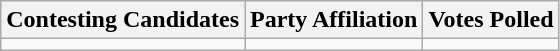<table class="wikitable sortable">
<tr>
<th>Contesting Candidates</th>
<th>Party Affiliation</th>
<th>Votes Polled</th>
</tr>
<tr>
<td></td>
<td></td>
<td></td>
</tr>
</table>
